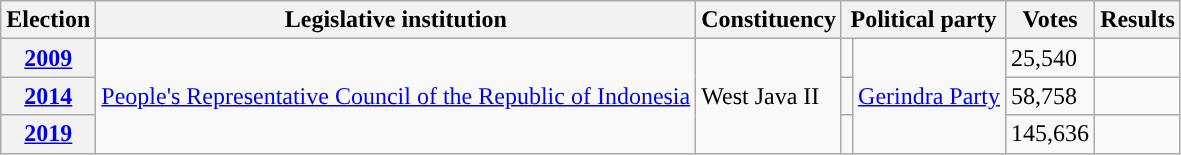<table class="wikitable">
<tr>
<th>Election</th>
<th><strong>Legislative institution</strong></th>
<th>Constituency</th>
<th colspan="2">Political party</th>
<th>Votes</th>
<th>Results</th>
</tr>
<tr>
<th><strong><a href='#'>2009</a></strong></th>
<td rowspan="3"><a href='#'>People's Representative Council of the Republic of Indonesia</a></td>
<td rowspan="3">West Java II</td>
<td style="background:"></td>
<td rowspan="3"><a href='#'>Gerindra Party</a></td>
<td>25,540</td>
<td></td>
</tr>
<tr>
<th><strong><a href='#'>2014</a></strong></th>
<td style="background:"></td>
<td>58,758</td>
<td></td>
</tr>
<tr>
<th><strong><a href='#'>2019</a></strong></th>
<td style="background:"></td>
<td>145,636</td>
<td></td>
</tr>
</table>
